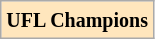<table class="wikitable">
<tr>
<td style="background:#ffe6bd;"><small><strong>UFL Champions</strong></small></td>
</tr>
</table>
